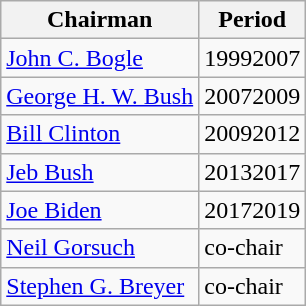<table class="wikitable">
<tr>
<th>Chairman</th>
<th>Period</th>
</tr>
<tr>
<td><a href='#'>John C. Bogle</a></td>
<td>19992007</td>
</tr>
<tr>
<td><a href='#'>George H. W. Bush</a></td>
<td>20072009</td>
</tr>
<tr>
<td><a href='#'>Bill Clinton</a></td>
<td>20092012</td>
</tr>
<tr>
<td><a href='#'>Jeb Bush</a></td>
<td>20132017</td>
</tr>
<tr>
<td><a href='#'>Joe Biden</a></td>
<td>20172019</td>
</tr>
<tr>
<td><a href='#'>Neil Gorsuch</a></td>
<td>co-chair</td>
</tr>
<tr>
<td><a href='#'>Stephen G. Breyer</a></td>
<td>co-chair</td>
</tr>
</table>
